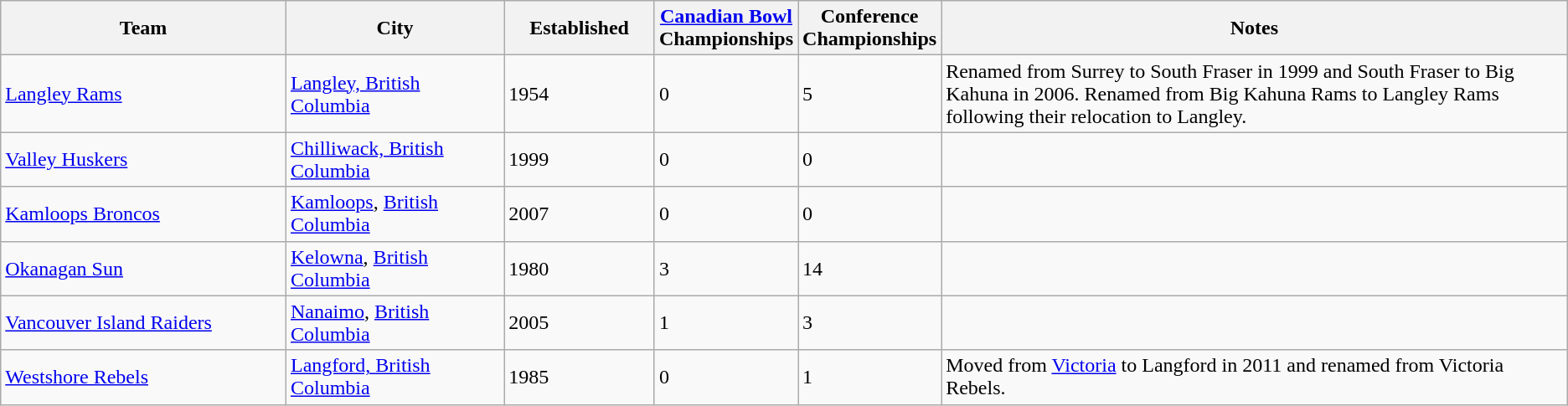<table class="wikitable">
<tr>
<th bgcolor="#DDDDFF" width="20%">Team</th>
<th bgcolor="#DDDDFF" width="15%">City</th>
<th bgcolor="#DDDDFF" width="10%">Established</th>
<th bgcolor="#DDDDFF" width="5%"><a href='#'>Canadian Bowl</a> Championships</th>
<th bgcolor="#DDDDFF" width="5%">Conference Championships</th>
<th bgcolor="#DDDDFF" width="45%">Notes</th>
</tr>
<tr>
<td><a href='#'>Langley Rams</a></td>
<td><a href='#'>Langley, British Columbia</a></td>
<td>1954</td>
<td>0</td>
<td>5</td>
<td>Renamed from Surrey to South Fraser in 1999 and South Fraser to Big Kahuna in 2006. Renamed from Big Kahuna Rams to Langley Rams following their relocation to Langley.</td>
</tr>
<tr>
<td><a href='#'>Valley Huskers</a></td>
<td><a href='#'>Chilliwack, British Columbia</a></td>
<td>1999</td>
<td>0</td>
<td>0</td>
<td></td>
</tr>
<tr>
<td><a href='#'>Kamloops Broncos</a></td>
<td><a href='#'>Kamloops</a>, <a href='#'>British Columbia</a></td>
<td>2007</td>
<td>0</td>
<td>0</td>
<td></td>
</tr>
<tr>
<td><a href='#'>Okanagan Sun</a></td>
<td><a href='#'>Kelowna</a>, <a href='#'>British Columbia</a></td>
<td>1980</td>
<td>3</td>
<td>14</td>
<td></td>
</tr>
<tr>
<td><a href='#'>Vancouver Island Raiders</a></td>
<td><a href='#'>Nanaimo</a>, <a href='#'>British Columbia</a></td>
<td>2005</td>
<td>1</td>
<td>3</td>
<td></td>
</tr>
<tr>
<td><a href='#'>Westshore Rebels</a></td>
<td><a href='#'>Langford, British Columbia</a></td>
<td>1985</td>
<td>0</td>
<td>1</td>
<td>Moved from <a href='#'>Victoria</a> to Langford in 2011 and renamed from Victoria Rebels.</td>
</tr>
</table>
